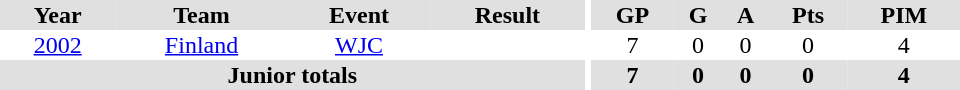<table border="0" cellpadding="1" cellspacing="0" ID="Table3" style="text-align:center; width:40em">
<tr ALIGN="center" bgcolor="#e0e0e0">
<th>Year</th>
<th>Team</th>
<th>Event</th>
<th>Result</th>
<th rowspan="99" bgcolor="#ffffff"></th>
<th>GP</th>
<th>G</th>
<th>A</th>
<th>Pts</th>
<th>PIM</th>
</tr>
<tr>
<td><a href='#'>2002</a></td>
<td><a href='#'>Finland</a></td>
<td><a href='#'>WJC</a></td>
<td></td>
<td>7</td>
<td>0</td>
<td>0</td>
<td>0</td>
<td>4</td>
</tr>
<tr bgcolor="#e0e0e0">
<th colspan="4">Junior totals</th>
<th>7</th>
<th>0</th>
<th>0</th>
<th>0</th>
<th>4</th>
</tr>
</table>
